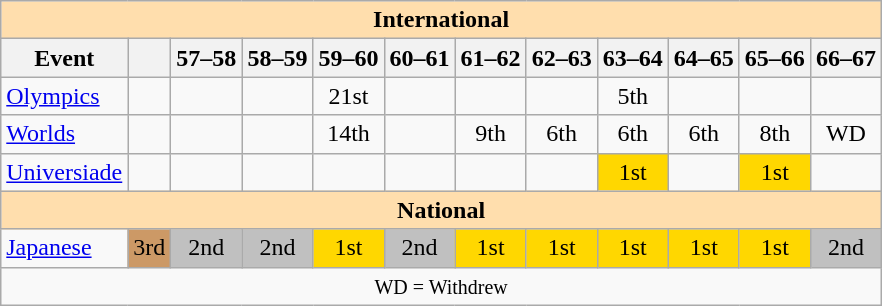<table class="wikitable" style="text-align:center">
<tr>
<th style="background-color: #ffdead; " colspan=12 align=center>International</th>
</tr>
<tr>
<th>Event</th>
<th></th>
<th>57–58</th>
<th>58–59</th>
<th>59–60</th>
<th>60–61</th>
<th>61–62</th>
<th>62–63</th>
<th>63–64</th>
<th>64–65</th>
<th>65–66</th>
<th>66–67</th>
</tr>
<tr>
<td align=left><a href='#'>Olympics</a></td>
<td></td>
<td></td>
<td></td>
<td>21st</td>
<td></td>
<td></td>
<td></td>
<td>5th</td>
<td></td>
<td></td>
<td></td>
</tr>
<tr>
<td align=left><a href='#'>Worlds</a></td>
<td></td>
<td></td>
<td></td>
<td>14th</td>
<td></td>
<td>9th</td>
<td>6th</td>
<td>6th</td>
<td>6th</td>
<td>8th</td>
<td>WD</td>
</tr>
<tr>
<td align=left><a href='#'>Universiade</a></td>
<td></td>
<td></td>
<td></td>
<td></td>
<td></td>
<td></td>
<td></td>
<td bgcolor=gold>1st</td>
<td></td>
<td bgcolor=gold>1st</td>
<td></td>
</tr>
<tr>
<th style="background-color: #ffdead; " colspan=12 align=center>National</th>
</tr>
<tr>
<td align=left><a href='#'>Japanese</a></td>
<td bgcolor=cc9966>3rd</td>
<td bgcolor=silver>2nd</td>
<td bgcolor=silver>2nd</td>
<td bgcolor=gold>1st</td>
<td bgcolor=silver>2nd</td>
<td bgcolor=gold>1st</td>
<td bgcolor=gold>1st</td>
<td bgcolor=gold>1st</td>
<td bgcolor=gold>1st</td>
<td bgcolor=gold>1st</td>
<td bgcolor=silver>2nd</td>
</tr>
<tr>
<td colspan=12 align=center><small> WD = Withdrew </small></td>
</tr>
</table>
